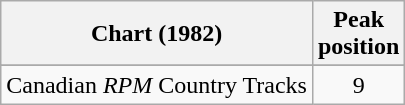<table class="wikitable sortable">
<tr>
<th align="left">Chart (1982)</th>
<th align="center">Peak<br>position</th>
</tr>
<tr>
</tr>
<tr>
<td align="left">Canadian <em>RPM</em> Country Tracks</td>
<td align="center">9</td>
</tr>
</table>
